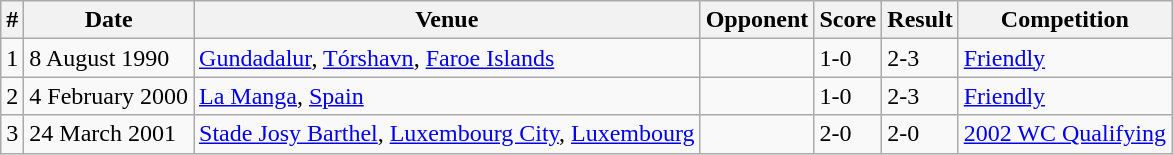<table class="wikitable">
<tr>
<th>#</th>
<th>Date</th>
<th>Venue</th>
<th>Opponent</th>
<th>Score</th>
<th>Result</th>
<th>Competition</th>
</tr>
<tr>
<td>1</td>
<td>8 August 1990</td>
<td><a href='#'>Gundadalur</a>, <a href='#'>Tórshavn</a>, <a href='#'>Faroe Islands</a></td>
<td></td>
<td>1-0</td>
<td>2-3</td>
<td><a href='#'>Friendly</a></td>
</tr>
<tr>
<td>2</td>
<td>4 February 2000</td>
<td><a href='#'>La Manga</a>, <a href='#'>Spain</a></td>
<td></td>
<td>1-0</td>
<td>2-3</td>
<td><a href='#'>Friendly</a></td>
</tr>
<tr>
<td>3</td>
<td>24 March 2001</td>
<td><a href='#'>Stade Josy Barthel</a>, <a href='#'>Luxembourg City</a>, <a href='#'>Luxembourg</a></td>
<td></td>
<td>2-0</td>
<td>2-0</td>
<td><a href='#'>2002 WC Qualifying</a></td>
</tr>
</table>
